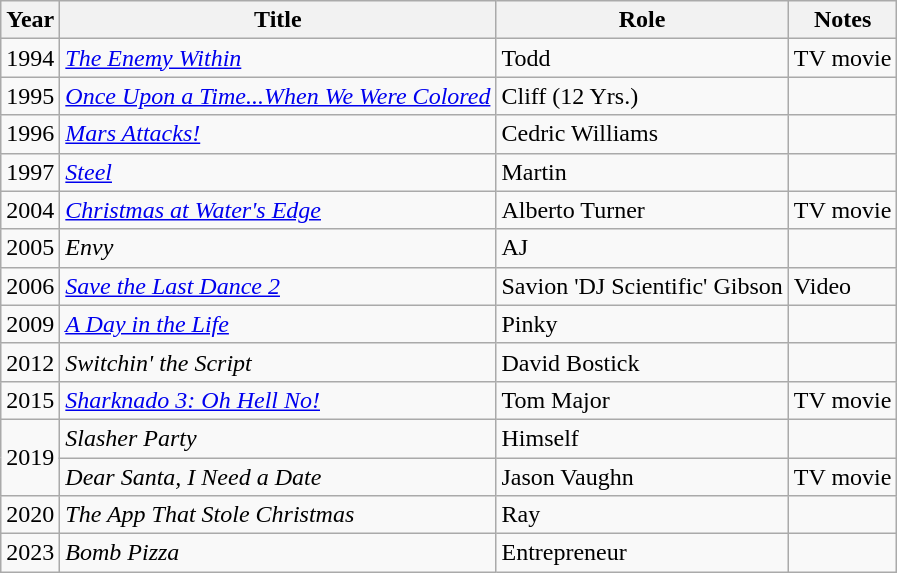<table class="wikitable plainrowheaders sortable" style="margin-right: 0;">
<tr>
<th>Year</th>
<th>Title</th>
<th>Role</th>
<th>Notes</th>
</tr>
<tr>
<td>1994</td>
<td><em><a href='#'>The Enemy Within</a></em></td>
<td>Todd</td>
<td>TV movie</td>
</tr>
<tr>
<td>1995</td>
<td><em><a href='#'>Once Upon a Time...When We Were Colored</a></em></td>
<td>Cliff (12 Yrs.)</td>
<td></td>
</tr>
<tr>
<td>1996</td>
<td><em><a href='#'>Mars Attacks!</a></em></td>
<td>Cedric Williams</td>
<td></td>
</tr>
<tr>
<td>1997</td>
<td><em><a href='#'>Steel</a></em></td>
<td>Martin</td>
<td></td>
</tr>
<tr>
<td>2004</td>
<td><em><a href='#'>Christmas at Water's Edge</a></em></td>
<td>Alberto Turner</td>
<td>TV movie</td>
</tr>
<tr>
<td>2005</td>
<td><em>Envy</em></td>
<td>AJ</td>
<td></td>
</tr>
<tr>
<td>2006</td>
<td><em><a href='#'>Save the Last Dance 2</a></em></td>
<td>Savion 'DJ Scientific' Gibson</td>
<td>Video</td>
</tr>
<tr>
<td>2009</td>
<td><em><a href='#'>A Day in the Life</a></em></td>
<td>Pinky</td>
<td></td>
</tr>
<tr>
<td>2012</td>
<td><em>Switchin' the Script</em></td>
<td>David Bostick</td>
<td></td>
</tr>
<tr>
<td>2015</td>
<td><em><a href='#'>Sharknado 3: Oh Hell No!</a></em></td>
<td>Tom Major</td>
<td>TV movie</td>
</tr>
<tr>
<td rowspan=2>2019</td>
<td><em>Slasher Party</em></td>
<td>Himself</td>
<td></td>
</tr>
<tr>
<td><em>Dear Santa, I Need a Date</em></td>
<td>Jason Vaughn</td>
<td>TV movie</td>
</tr>
<tr>
<td>2020</td>
<td><em>The App That Stole Christmas</em></td>
<td>Ray</td>
<td></td>
</tr>
<tr>
<td>2023</td>
<td><em>Bomb Pizza</em></td>
<td>Entrepreneur</td>
<td></td>
</tr>
</table>
